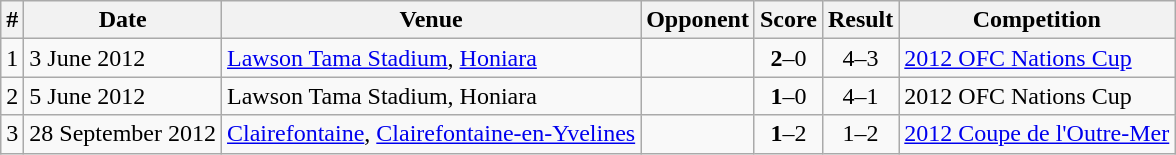<table class="wikitable" style="text-align:left;">
<tr>
<th>#</th>
<th>Date</th>
<th>Venue</th>
<th>Opponent</th>
<th>Score</th>
<th>Result</th>
<th>Competition</th>
</tr>
<tr>
<td>1</td>
<td>3 June 2012</td>
<td><a href='#'>Lawson Tama Stadium</a>, <a href='#'>Honiara</a></td>
<td></td>
<td align=center><strong>2</strong>–0</td>
<td align=center>4–3</td>
<td><a href='#'>2012 OFC Nations Cup</a></td>
</tr>
<tr>
<td>2</td>
<td>5 June 2012</td>
<td>Lawson Tama Stadium, Honiara</td>
<td></td>
<td align=center><strong>1</strong>–0</td>
<td align=center>4–1</td>
<td>2012 OFC Nations Cup</td>
</tr>
<tr>
<td>3</td>
<td>28 September 2012</td>
<td><a href='#'>Clairefontaine</a>, <a href='#'>Clairefontaine-en-Yvelines</a></td>
<td></td>
<td align=center><strong>1</strong>–2</td>
<td align=center>1–2</td>
<td><a href='#'>2012 Coupe de l'Outre-Mer</a></td>
</tr>
</table>
